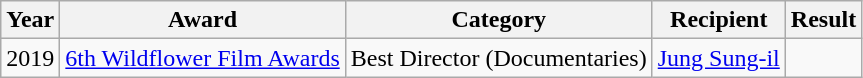<table class="wikitable">
<tr>
<th>Year</th>
<th>Award</th>
<th>Category</th>
<th>Recipient</th>
<th>Result</th>
</tr>
<tr>
<td>2019</td>
<td><a href='#'>6th Wildflower Film Awards</a></td>
<td>Best Director (Documentaries)</td>
<td><a href='#'>Jung Sung-il</a></td>
<td></td>
</tr>
</table>
